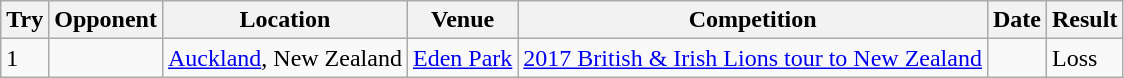<table class="wikitable sortable">
<tr>
<th>Try</th>
<th>Opponent</th>
<th>Location</th>
<th>Venue</th>
<th>Competition</th>
<th>Date</th>
<th>Result</th>
</tr>
<tr>
<td>1</td>
<td></td>
<td><a href='#'>Auckland</a>, New Zealand</td>
<td><a href='#'>Eden Park</a></td>
<td><a href='#'>2017 British & Irish Lions tour to New Zealand</a></td>
<td></td>
<td>Loss</td>
</tr>
</table>
